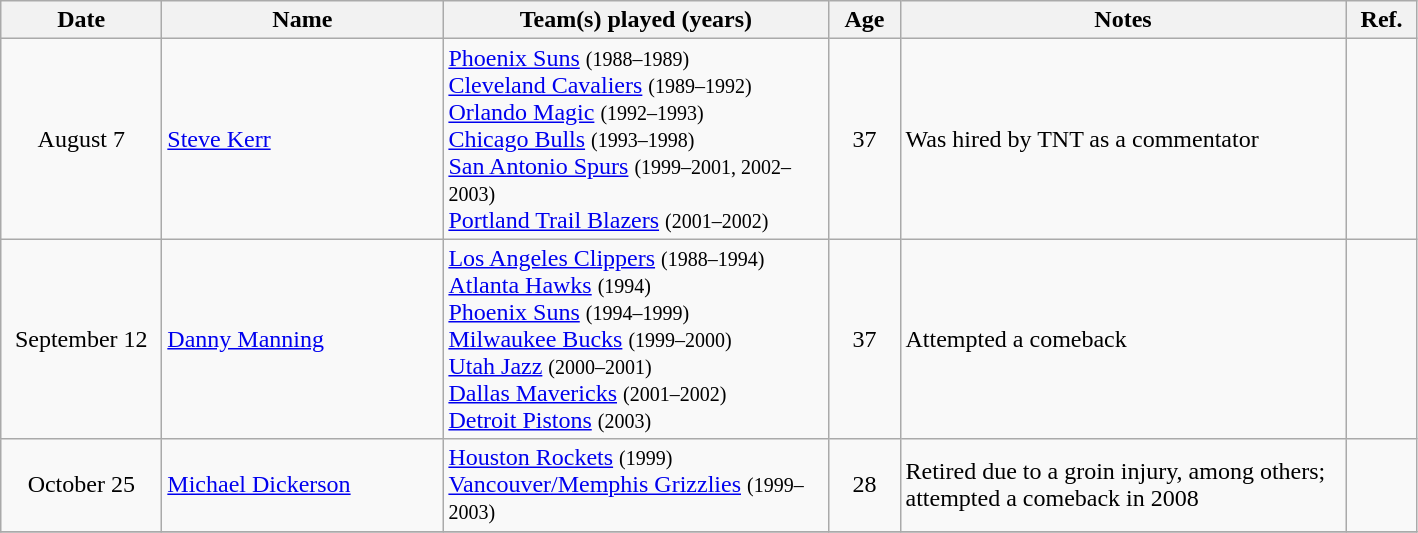<table class="wikitable">
<tr>
<th style="width:100px">Date</th>
<th style="width:180px">Name</th>
<th style="width:250px">Team(s) played (years)</th>
<th style="width:40px">Age</th>
<th style="width:290px">Notes</th>
<th style="width:40px">Ref.</th>
</tr>
<tr>
<td align=center>August 7</td>
<td><a href='#'>Steve Kerr</a></td>
<td><a href='#'>Phoenix Suns</a> <small>(1988–1989)</small><br><a href='#'>Cleveland Cavaliers</a> <small>(1989–1992)</small><br><a href='#'>Orlando Magic</a> <small>(1992–1993)</small><br><a href='#'>Chicago Bulls</a> <small>(1993–1998)</small><br><a href='#'>San Antonio Spurs</a> <small>(1999–2001, 2002–2003)</small><br><a href='#'>Portland Trail Blazers</a> <small>(2001–2002)</small></td>
<td align=center>37</td>
<td>Was hired by TNT as a commentator</td>
<td></td>
</tr>
<tr>
<td align=center>September 12</td>
<td><a href='#'>Danny Manning</a></td>
<td><a href='#'>Los Angeles Clippers</a> <small>(1988–1994)</small><br><a href='#'>Atlanta Hawks</a> <small>(1994)</small><br><a href='#'>Phoenix Suns</a> <small>(1994–1999)</small><br><a href='#'>Milwaukee Bucks</a> <small>(1999–2000)</small><br><a href='#'>Utah Jazz</a> <small>(2000–2001)</small><br><a href='#'>Dallas Mavericks</a> <small>(2001–2002)</small><br><a href='#'>Detroit Pistons</a> <small>(2003)</small></td>
<td align=center>37</td>
<td>Attempted a comeback</td>
<td></td>
</tr>
<tr>
<td align=center>October 25</td>
<td><a href='#'>Michael Dickerson</a></td>
<td><a href='#'>Houston Rockets</a> <small>(1999)</small><br><a href='#'>Vancouver/Memphis Grizzlies</a> <small>(1999–2003)</small></td>
<td align=center>28</td>
<td>Retired due to a groin injury, among others; attempted a comeback in 2008</td>
<td align=center></td>
</tr>
<tr>
</tr>
</table>
